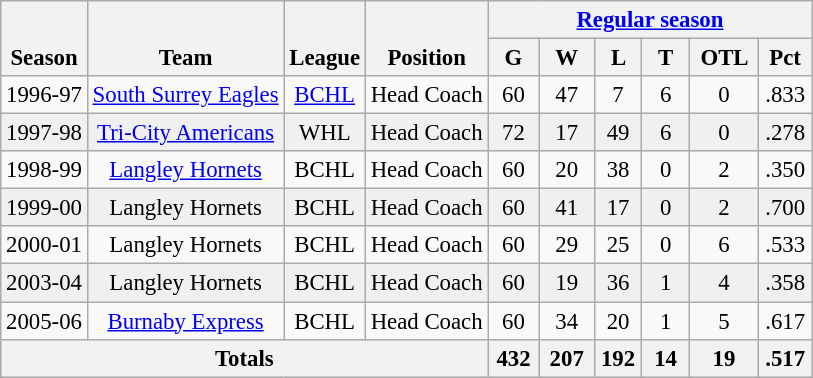<table class="wikitable" style="font-size: 95%; text-align:center;">
<tr>
<th rowspan="2" valign="bottom">Season</th>
<th rowspan="2" valign="bottom">Team</th>
<th rowspan="2" valign="bottom">League</th>
<th rowspan="2" valign="bottom">Position</th>
<th colspan="7"><a href='#'>Regular season</a></th>
</tr>
<tr>
<th>  G  </th>
<th>  W  </th>
<th>  L  </th>
<th>  T  </th>
<th> OTL </th>
<th> Pct </th>
</tr>
<tr>
<td>1996-97</td>
<td><a href='#'>South Surrey Eagles</a></td>
<td><a href='#'>BCHL</a></td>
<td>Head Coach</td>
<td>60</td>
<td>47</td>
<td>7</td>
<td>6</td>
<td>0</td>
<td>.833</td>
</tr>
<tr style="background:#f0f0f0;">
<td>1997-98</td>
<td><a href='#'>Tri-City Americans</a></td>
<td>WHL</td>
<td>Head Coach</td>
<td>72</td>
<td>17</td>
<td>49</td>
<td>6</td>
<td>0</td>
<td>.278</td>
</tr>
<tr>
<td>1998-99</td>
<td><a href='#'>Langley Hornets</a></td>
<td>BCHL</td>
<td>Head Coach</td>
<td>60</td>
<td>20</td>
<td>38</td>
<td>0</td>
<td>2</td>
<td>.350</td>
</tr>
<tr style="background:#f0f0f0;">
<td>1999-00</td>
<td>Langley Hornets</td>
<td>BCHL</td>
<td>Head Coach</td>
<td>60</td>
<td>41</td>
<td>17</td>
<td>0</td>
<td>2</td>
<td>.700</td>
</tr>
<tr>
<td>2000-01</td>
<td>Langley Hornets</td>
<td>BCHL</td>
<td>Head Coach</td>
<td>60</td>
<td>29</td>
<td>25</td>
<td>0</td>
<td>6</td>
<td>.533</td>
</tr>
<tr style="background:#f0f0f0;">
<td>2003-04</td>
<td>Langley Hornets</td>
<td>BCHL</td>
<td>Head Coach</td>
<td>60</td>
<td>19</td>
<td>36</td>
<td>1</td>
<td>4</td>
<td>.358</td>
</tr>
<tr>
<td>2005-06</td>
<td><a href='#'>Burnaby Express</a></td>
<td>BCHL</td>
<td>Head Coach</td>
<td>60</td>
<td>34</td>
<td>20</td>
<td>1</td>
<td>5</td>
<td>.617</td>
</tr>
<tr style="background:#e0e0e0;">
<th colspan="4">Totals</th>
<th>432</th>
<th>207</th>
<th>192</th>
<th>14</th>
<th>19</th>
<th>.517</th>
</tr>
</table>
